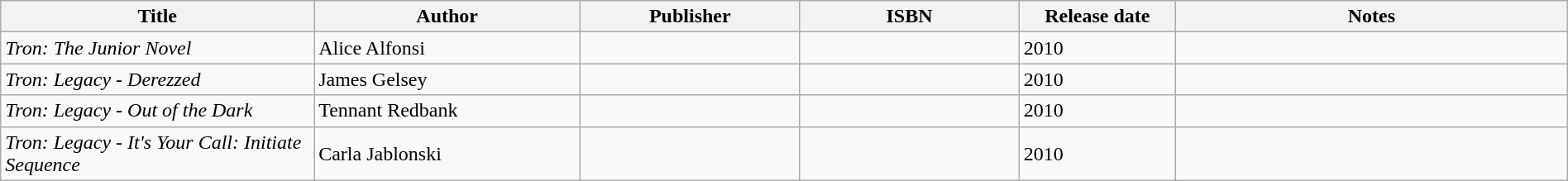<table class="wikitable" width=100%>
<tr>
<th width=20%>Title</th>
<th width=17%>Author</th>
<th width=14%>Publisher</th>
<th width=14%>ISBN</th>
<th width=10%>Release date</th>
<th width=25%>Notes</th>
</tr>
<tr>
<td><em>Tron: The Junior Novel</em></td>
<td>Alice Alfonsi</td>
<td></td>
<td></td>
<td>2010</td>
<td></td>
</tr>
<tr>
<td><em>Tron: Legacy - Derezzed</em></td>
<td>James Gelsey</td>
<td></td>
<td></td>
<td>2010</td>
<td></td>
</tr>
<tr>
<td><em>Tron: Legacy - Out of the Dark</em></td>
<td>Tennant Redbank</td>
<td></td>
<td></td>
<td>2010</td>
<td></td>
</tr>
<tr>
<td><em>Tron: Legacy - It's Your Call: Initiate Sequence</em></td>
<td>Carla Jablonski</td>
<td></td>
<td></td>
<td>2010</td>
<td></td>
</tr>
</table>
